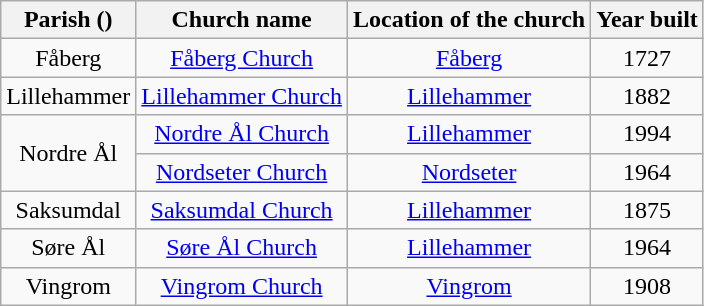<table class="wikitable" style="text-align:center">
<tr>
<th>Parish ()</th>
<th>Church name</th>
<th>Location of the church</th>
<th>Year built</th>
</tr>
<tr>
<td rowspan="1">Fåberg</td>
<td><a href='#'>Fåberg Church</a></td>
<td><a href='#'>Fåberg</a></td>
<td>1727</td>
</tr>
<tr>
<td rowspan="1">Lillehammer</td>
<td><a href='#'>Lillehammer Church</a></td>
<td><a href='#'>Lillehammer</a></td>
<td>1882</td>
</tr>
<tr>
<td rowspan="2">Nordre Ål</td>
<td><a href='#'>Nordre Ål Church</a></td>
<td><a href='#'>Lillehammer</a></td>
<td>1994</td>
</tr>
<tr>
<td><a href='#'>Nordseter Church</a></td>
<td><a href='#'>Nordseter</a></td>
<td>1964</td>
</tr>
<tr>
<td rowspan="1">Saksumdal</td>
<td><a href='#'>Saksumdal Church</a></td>
<td><a href='#'>Lillehammer</a></td>
<td>1875</td>
</tr>
<tr>
<td rowspan="1">Søre Ål</td>
<td><a href='#'>Søre Ål Church</a></td>
<td><a href='#'>Lillehammer</a></td>
<td>1964</td>
</tr>
<tr>
<td rowspan="1">Vingrom</td>
<td><a href='#'>Vingrom Church</a></td>
<td><a href='#'>Vingrom</a></td>
<td>1908</td>
</tr>
</table>
